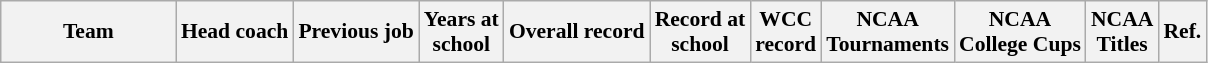<table class="wikitable sortable" style="text-align: center;font-size:90%;">
<tr>
<th width="110">Team</th>
<th>Head coach</th>
<th>Previous job</th>
<th>Years at<br>school</th>
<th>Overall record</th>
<th>Record at<br>school</th>
<th>WCC<br>record</th>
<th>NCAA<br>Tournaments</th>
<th>NCAA<br>College Cups</th>
<th>NCAA<br>Titles</th>
<th class="unsortable">Ref.</th>
</tr>
</table>
